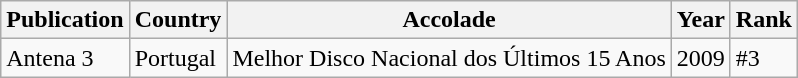<table class="wikitable">
<tr>
<th>Publication</th>
<th>Country</th>
<th>Accolade</th>
<th>Year</th>
<th>Rank</th>
</tr>
<tr>
<td>Antena 3</td>
<td>Portugal</td>
<td>Melhor Disco Nacional dos Últimos 15 Anos</td>
<td>2009</td>
<td>#3</td>
</tr>
</table>
